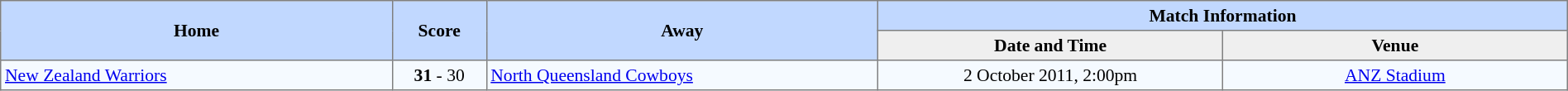<table border=1 style="border-collapse:collapse; font-size:90%; text-align:center;" cellpadding=3 cellspacing=0 width=100%>
<tr bgcolor=#C1D8FF>
<th rowspan=2 width=25%>Home</th>
<th rowspan=2 width=6%>Score</th>
<th rowspan=2 width=25%>Away</th>
<th colspan=6>Match Information</th>
</tr>
<tr bgcolor=#EFEFEF>
<th width=22%>Date and Time</th>
<th width=22%>Venue</th>
</tr>
<tr style="text-align:center; background:#f5faff;">
<td align=left> <a href='#'>New Zealand Warriors</a></td>
<td><strong>31</strong> - 30</td>
<td align=left> <a href='#'>North Queensland Cowboys</a></td>
<td>2 October 2011, 2:00pm</td>
<td><a href='#'>ANZ Stadium</a></td>
</tr>
</table>
